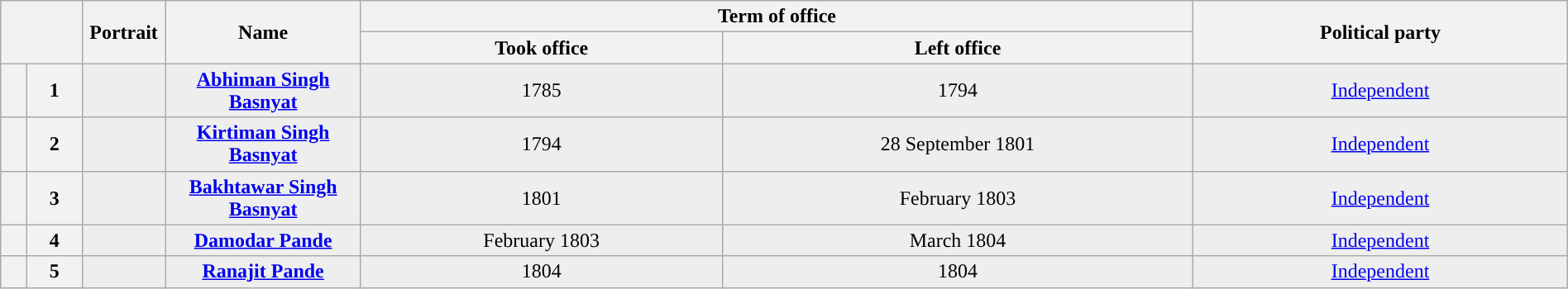<table class="wikitable" style="text-align:center; border:1px #aaf solid; width:100%;">
<tr>
<th rowspan="2" colspan="2"></th>
<th rowspan="2" style="width:60px;">Portrait</th>
<th rowspan="2" style="width:150px;">Name<br></th>
<th colspan="2">Term of office</th>
<th rowspan="2">Political party</th>
</tr>
<tr>
<th>Took office</th>
<th>Left office</th>
</tr>
<tr style="background:#EEEEEE">
<th style="background:"></th>
<th>1</th>
<td></td>
<td><strong><a href='#'>Abhiman Singh Basnyat</a></strong><br></td>
<td>1785</td>
<td>1794</td>
<td><a href='#'>Independent</a></td>
</tr>
<tr style="background:#EEEEEE">
<th style="background:"></th>
<th>2</th>
<td></td>
<td><strong><a href='#'>Kirtiman Singh Basnyat</a></strong><br></td>
<td>1794</td>
<td>28 September 1801</td>
<td><a href='#'>Independent</a></td>
</tr>
<tr style="background:#EEEEEE">
<th style="background:"></th>
<th>3</th>
<td></td>
<td><strong><a href='#'>Bakhtawar Singh Basnyat</a></strong></td>
<td>1801</td>
<td>February 1803</td>
<td><a href='#'>Independent</a></td>
</tr>
<tr style="background:#EEEEEE">
<th style="background:"></th>
<th>4</th>
<td></td>
<td><strong><a href='#'>Damodar Pande</a></strong><br></td>
<td>February 1803</td>
<td>March 1804</td>
<td><a href='#'>Independent</a></td>
</tr>
<tr style="background:#EEEEEE">
<th style="background:"></th>
<th>5</th>
<td></td>
<td><strong><a href='#'>Ranajit Pande</a></strong></td>
<td>1804</td>
<td>1804</td>
<td><a href='#'>Independent</a></td>
</tr>
</table>
